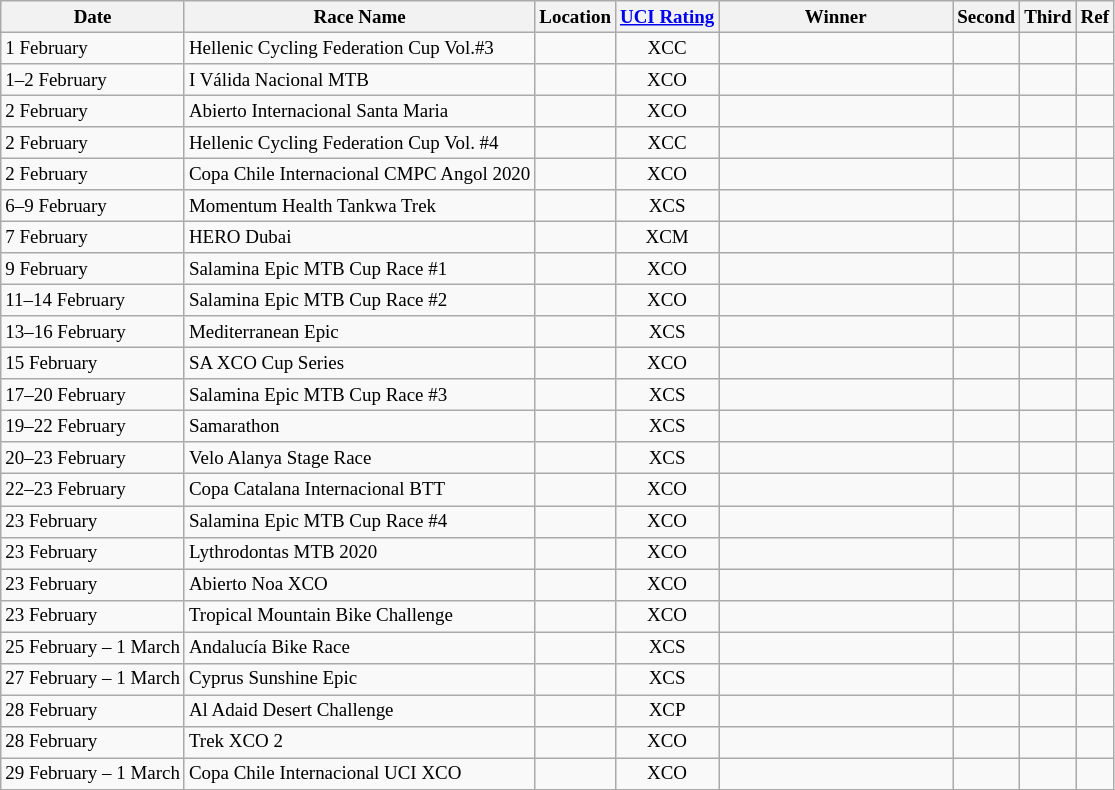<table class="wikitable sortable" style="font-size: 79%">
<tr>
<th>Date</th>
<th>Race Name</th>
<th>Location</th>
<th><a href='#'>UCI Rating</a></th>
<th width=150px>Winner</th>
<th>Second</th>
<th>Third</th>
<th>Ref</th>
</tr>
<tr>
<td>1 February</td>
<td>Hellenic Cycling Federation Cup Vol.#3</td>
<td></td>
<td align=center>XCC</td>
<td><br></td>
<td><br></td>
<td><br></td>
<td align=center></td>
</tr>
<tr>
<td>1–2 February</td>
<td>I Válida Nacional MTB</td>
<td></td>
<td align=center>XCO</td>
<td><br></td>
<td><br></td>
<td><br></td>
<td align=center></td>
</tr>
<tr>
<td>2 February</td>
<td>Abierto Internacional Santa Maria</td>
<td></td>
<td align=center>XCO</td>
<td><br></td>
<td><br></td>
<td><br></td>
<td align=center></td>
</tr>
<tr>
<td>2 February</td>
<td>Hellenic Cycling Federation Cup Vol. #4</td>
<td></td>
<td align=center>XCC</td>
<td><br></td>
<td><br></td>
<td><br></td>
<td align=center></td>
</tr>
<tr>
<td>2 February</td>
<td>Copa Chile Internacional CMPC Angol 2020</td>
<td></td>
<td align=center>XCO</td>
<td><br></td>
<td><br></td>
<td><br></td>
<td align=center></td>
</tr>
<tr>
<td>6–9 February</td>
<td>Momentum Health Tankwa Trek</td>
<td></td>
<td align=center>XCS</td>
<td><br></td>
<td><br></td>
<td><br></td>
<td align=center></td>
</tr>
<tr>
<td>7 February</td>
<td>HERO Dubai</td>
<td></td>
<td align=center>XCM</td>
<td><br></td>
<td><br></td>
<td><br></td>
<td align=center></td>
</tr>
<tr>
<td>9 February</td>
<td>Salamina Epic MTB Cup Race #1</td>
<td></td>
<td align=center>XCO</td>
<td><br></td>
<td><br></td>
<td><br></td>
<td align=center></td>
</tr>
<tr>
<td>11–14 February</td>
<td>Salamina Epic MTB Cup Race #2</td>
<td></td>
<td align=center>XCO</td>
<td><br></td>
<td><br></td>
<td><br></td>
<td align=center></td>
</tr>
<tr>
<td>13–16 February</td>
<td>Mediterranean Epic</td>
<td></td>
<td align=center>XCS</td>
<td><br></td>
<td><br></td>
<td><br></td>
<td align=center></td>
</tr>
<tr>
<td>15 February</td>
<td>SA XCO Cup Series</td>
<td></td>
<td align=center>XCO</td>
<td><br></td>
<td><br></td>
<td><br></td>
<td align=center></td>
</tr>
<tr>
<td>17–20 February</td>
<td>Salamina Epic MTB Cup Race #3</td>
<td></td>
<td align=center>XCS</td>
<td><br></td>
<td><br></td>
<td><br></td>
<td align=center></td>
</tr>
<tr>
<td>19–22 February</td>
<td>Samarathon</td>
<td></td>
<td align=center>XCS</td>
<td><br></td>
<td><br></td>
<td><br></td>
<td align=center></td>
</tr>
<tr>
<td>20–23 February</td>
<td>Velo Alanya Stage Race</td>
<td></td>
<td align=center>XCS</td>
<td><br></td>
<td><br></td>
<td><br></td>
<td align=center></td>
</tr>
<tr>
<td>22–23 February</td>
<td>Copa Catalana Internacional BTT</td>
<td></td>
<td align=center>XCO</td>
<td><br></td>
<td><br></td>
<td><br></td>
<td align=center></td>
</tr>
<tr>
<td>23 February</td>
<td>Salamina Epic MTB Cup Race #4</td>
<td></td>
<td align=center>XCO</td>
<td><br></td>
<td><br></td>
<td><br></td>
<td align=center></td>
</tr>
<tr>
<td>23 February</td>
<td>Lythrodontas MTB 2020</td>
<td></td>
<td align=center>XCO</td>
<td><br></td>
<td><br></td>
<td><br></td>
<td align=center></td>
</tr>
<tr>
<td>23 February</td>
<td>Abierto Noa XCO</td>
<td></td>
<td align=center>XCO</td>
<td><br></td>
<td><br></td>
<td><br></td>
<td align=center></td>
</tr>
<tr>
<td>23 February</td>
<td>Tropical Mountain Bike Challenge</td>
<td></td>
<td align=center>XCO</td>
<td><br></td>
<td><br></td>
<td><br></td>
<td align=center></td>
</tr>
<tr>
<td>25 February – 1 March</td>
<td>Andalucía Bike Race</td>
<td></td>
<td align=center>XCS</td>
<td><br></td>
<td><br></td>
<td><br></td>
<td align=center></td>
</tr>
<tr>
<td>27 February – 1 March</td>
<td>Cyprus Sunshine Epic</td>
<td></td>
<td align=center>XCS</td>
<td><br></td>
<td><br></td>
<td><br></td>
<td align=center></td>
</tr>
<tr>
<td>28 February</td>
<td>Al Adaid Desert Challenge</td>
<td></td>
<td align=center>XCP</td>
<td><br></td>
<td><br></td>
<td><br></td>
<td align=center></td>
</tr>
<tr>
<td>28 February</td>
<td>Trek XCO 2</td>
<td></td>
<td align=center>XCO</td>
<td><br></td>
<td><br></td>
<td><br></td>
<td align=center></td>
</tr>
<tr>
<td>29 February – 1 March</td>
<td>Copa Chile Internacional UCI XCO</td>
<td></td>
<td align=center>XCO</td>
<td><br></td>
<td><br></td>
<td><br></td>
<td align=center></td>
</tr>
</table>
